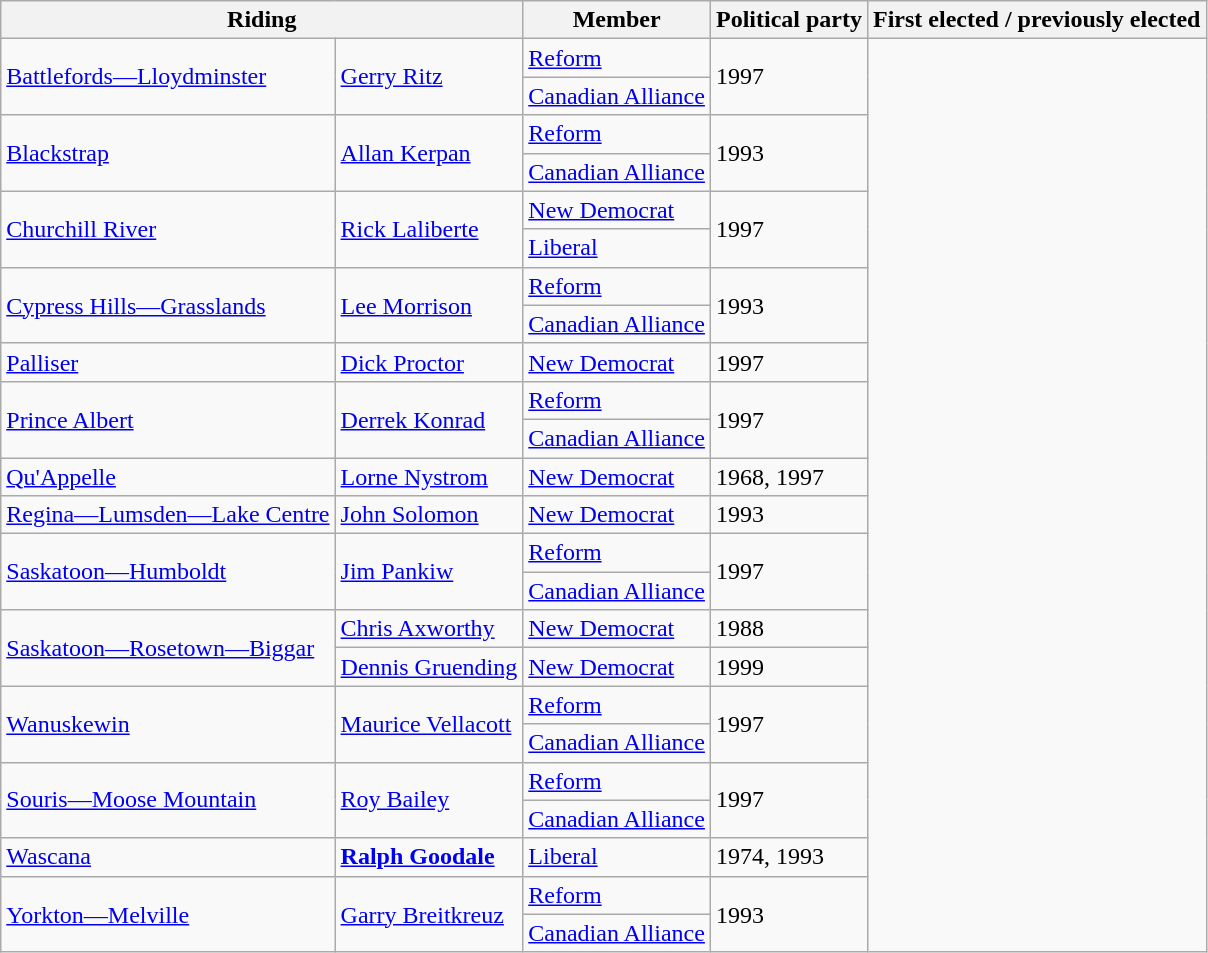<table class="wikitable">
<tr>
<th colspan="2">Riding</th>
<th>Member</th>
<th>Political party</th>
<th>First elected / previously elected</th>
</tr>
<tr>
<td rowspan="2"><a href='#'>Battlefords—Lloydminster</a></td>
<td rowspan="2"><a href='#'>Gerry Ritz</a></td>
<td><a href='#'>Reform</a></td>
<td rowspan="2">1997</td>
</tr>
<tr>
<td><a href='#'>Canadian Alliance</a></td>
</tr>
<tr>
<td rowspan="2"><a href='#'>Blackstrap</a></td>
<td rowspan="2"><a href='#'>Allan Kerpan</a></td>
<td><a href='#'>Reform</a></td>
<td rowspan="2">1993</td>
</tr>
<tr>
<td><a href='#'>Canadian Alliance</a></td>
</tr>
<tr>
<td rowspan="2"><a href='#'>Churchill River</a></td>
<td rowspan="2"><a href='#'>Rick Laliberte</a></td>
<td><a href='#'>New Democrat</a></td>
<td rowspan="2">1997</td>
</tr>
<tr>
<td><a href='#'>Liberal</a></td>
</tr>
<tr>
<td rowspan="2"><a href='#'>Cypress Hills—Grasslands</a></td>
<td rowspan="2"><a href='#'>Lee Morrison</a></td>
<td><a href='#'>Reform</a></td>
<td rowspan="2">1993</td>
</tr>
<tr>
<td><a href='#'>Canadian Alliance</a></td>
</tr>
<tr>
<td><a href='#'>Palliser</a></td>
<td><a href='#'>Dick Proctor</a></td>
<td><a href='#'>New Democrat</a></td>
<td>1997</td>
</tr>
<tr>
<td rowspan="2"><a href='#'>Prince Albert</a></td>
<td rowspan="2"><a href='#'>Derrek Konrad</a></td>
<td><a href='#'>Reform</a></td>
<td rowspan="2">1997</td>
</tr>
<tr>
<td><a href='#'>Canadian Alliance</a></td>
</tr>
<tr>
<td><a href='#'>Qu'Appelle</a></td>
<td><a href='#'>Lorne Nystrom</a></td>
<td><a href='#'>New Democrat</a></td>
<td>1968, 1997</td>
</tr>
<tr>
<td><a href='#'>Regina—Lumsden—Lake Centre</a></td>
<td><a href='#'>John Solomon</a></td>
<td><a href='#'>New Democrat</a></td>
<td>1993</td>
</tr>
<tr>
<td rowspan="2"><a href='#'>Saskatoon—Humboldt</a></td>
<td rowspan="2"><a href='#'>Jim Pankiw</a></td>
<td><a href='#'>Reform</a></td>
<td rowspan="2">1997</td>
</tr>
<tr>
<td><a href='#'>Canadian Alliance</a></td>
</tr>
<tr>
<td rowspan="2"><a href='#'>Saskatoon—Rosetown—Biggar</a></td>
<td><a href='#'>Chris Axworthy</a></td>
<td><a href='#'>New Democrat</a></td>
<td>1988</td>
</tr>
<tr>
<td><a href='#'>Dennis Gruending</a></td>
<td><a href='#'>New Democrat</a></td>
<td>1999</td>
</tr>
<tr>
<td rowspan="2"><a href='#'>Wanuskewin</a></td>
<td rowspan="2"><a href='#'>Maurice Vellacott</a></td>
<td><a href='#'>Reform</a></td>
<td rowspan="2">1997</td>
</tr>
<tr>
<td><a href='#'>Canadian Alliance</a></td>
</tr>
<tr>
<td rowspan="2"><a href='#'>Souris—Moose Mountain</a></td>
<td rowspan="2"><a href='#'>Roy Bailey</a></td>
<td><a href='#'>Reform</a></td>
<td rowspan="2">1997</td>
</tr>
<tr>
<td><a href='#'>Canadian Alliance</a></td>
</tr>
<tr>
<td><a href='#'>Wascana</a></td>
<td><strong><a href='#'>Ralph Goodale</a></strong></td>
<td><a href='#'>Liberal</a></td>
<td>1974, 1993</td>
</tr>
<tr>
<td rowspan="2"><a href='#'>Yorkton—Melville</a></td>
<td rowspan="2"><a href='#'>Garry Breitkreuz</a></td>
<td><a href='#'>Reform</a></td>
<td rowspan="2">1993</td>
</tr>
<tr>
<td><a href='#'>Canadian Alliance</a></td>
</tr>
</table>
